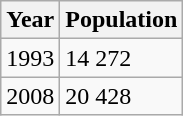<table class="wikitable">
<tr>
<th>Year</th>
<th>Population</th>
</tr>
<tr>
<td>1993</td>
<td>14 272</td>
</tr>
<tr>
<td>2008</td>
<td>20 428</td>
</tr>
</table>
